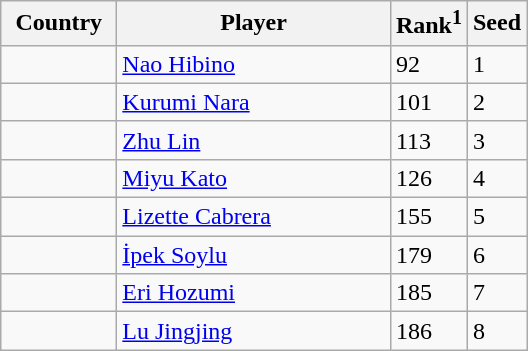<table class="sortable wikitable">
<tr>
<th width="70">Country</th>
<th width="175">Player</th>
<th>Rank<sup>1</sup></th>
<th>Seed</th>
</tr>
<tr>
<td></td>
<td><a href='#'>Nao Hibino</a></td>
<td>92</td>
<td>1</td>
</tr>
<tr>
<td></td>
<td><a href='#'>Kurumi Nara</a></td>
<td>101</td>
<td>2</td>
</tr>
<tr>
<td></td>
<td><a href='#'>Zhu Lin</a></td>
<td>113</td>
<td>3</td>
</tr>
<tr>
<td></td>
<td><a href='#'>Miyu Kato</a></td>
<td>126</td>
<td>4</td>
</tr>
<tr>
<td></td>
<td><a href='#'>Lizette Cabrera</a></td>
<td>155</td>
<td>5</td>
</tr>
<tr>
<td></td>
<td><a href='#'>İpek Soylu</a></td>
<td>179</td>
<td>6</td>
</tr>
<tr>
<td></td>
<td><a href='#'>Eri Hozumi</a></td>
<td>185</td>
<td>7</td>
</tr>
<tr>
<td></td>
<td><a href='#'>Lu Jingjing</a></td>
<td>186</td>
<td>8</td>
</tr>
</table>
